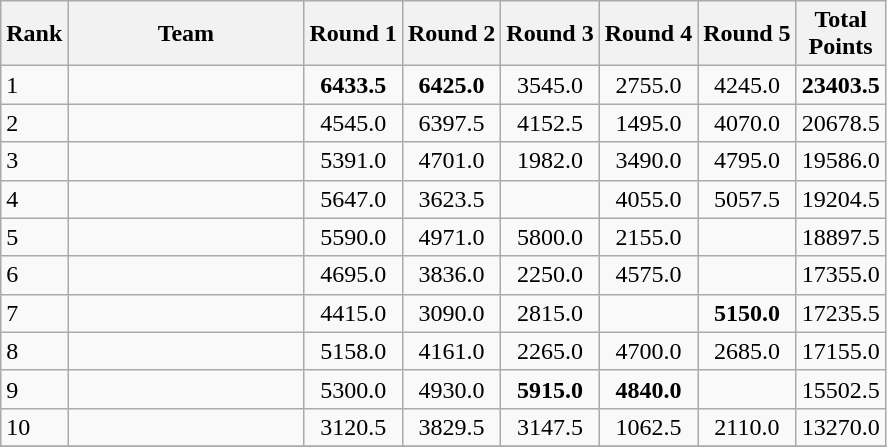<table class="wikitable sortable">
<tr>
<th width=20>Rank</th>
<th width=150>Team</th>
<th width=40>Round 1</th>
<th width=40>Round 2</th>
<th width=40>Round 3</th>
<th width=40>Round 4</th>
<th width=40>Round 5</th>
<th width=40>Total Points</th>
</tr>
<tr>
<td>1</td>
<td></td>
<td align="center"><strong>6433.5</strong></td>
<td align="center"><strong>6425.0</strong></td>
<td align="center">3545.0</td>
<td align="center">2755.0</td>
<td align="center">4245.0</td>
<td align="right"><strong>23403.5</strong></td>
</tr>
<tr>
<td>2</td>
<td></td>
<td align="center">4545.0</td>
<td align="center">6397.5</td>
<td align="center">4152.5</td>
<td align="center">1495.0</td>
<td align="center">4070.0</td>
<td align="right">20678.5</td>
</tr>
<tr>
<td>3</td>
<td></td>
<td align="center">5391.0</td>
<td align="center">4701.0</td>
<td align="center">1982.0</td>
<td align="center">3490.0</td>
<td align="center">4795.0</td>
<td align="right">19586.0</td>
</tr>
<tr>
<td>4</td>
<td></td>
<td align="center">5647.0</td>
<td align="center">3623.5</td>
<td align="center"></td>
<td align="center">4055.0</td>
<td align="center">5057.5</td>
<td align="right">19204.5</td>
</tr>
<tr>
<td>5</td>
<td></td>
<td align="center">5590.0</td>
<td align="center">4971.0</td>
<td align="center">5800.0</td>
<td align="center">2155.0</td>
<td align="center"></td>
<td align="right">18897.5</td>
</tr>
<tr>
<td>6</td>
<td></td>
<td align="center">4695.0</td>
<td align="center">3836.0</td>
<td align="center">2250.0</td>
<td align="center">4575.0</td>
<td align="center"></td>
<td align="right">17355.0</td>
</tr>
<tr>
<td>7</td>
<td></td>
<td align="center">4415.0</td>
<td align="center">3090.0</td>
<td align="center">2815.0</td>
<td align="center"></td>
<td align="center"><strong>5150.0</strong></td>
<td align="right">17235.5</td>
</tr>
<tr>
<td>8</td>
<td></td>
<td align="center">5158.0</td>
<td align="center">4161.0</td>
<td align="center">2265.0</td>
<td align="center">4700.0</td>
<td align="center">2685.0</td>
<td align="right">17155.0</td>
</tr>
<tr>
<td>9</td>
<td></td>
<td align="center">5300.0</td>
<td align="center">4930.0</td>
<td align="center"><strong>5915.0</strong></td>
<td align="center"><strong>4840.0</strong></td>
<td align="center"></td>
<td align="right">15502.5</td>
</tr>
<tr>
<td>10</td>
<td></td>
<td align="center">3120.5</td>
<td align="center">3829.5</td>
<td align="center">3147.5</td>
<td align="center">1062.5</td>
<td align="center">2110.0</td>
<td align="right">13270.0</td>
</tr>
<tr>
</tr>
</table>
